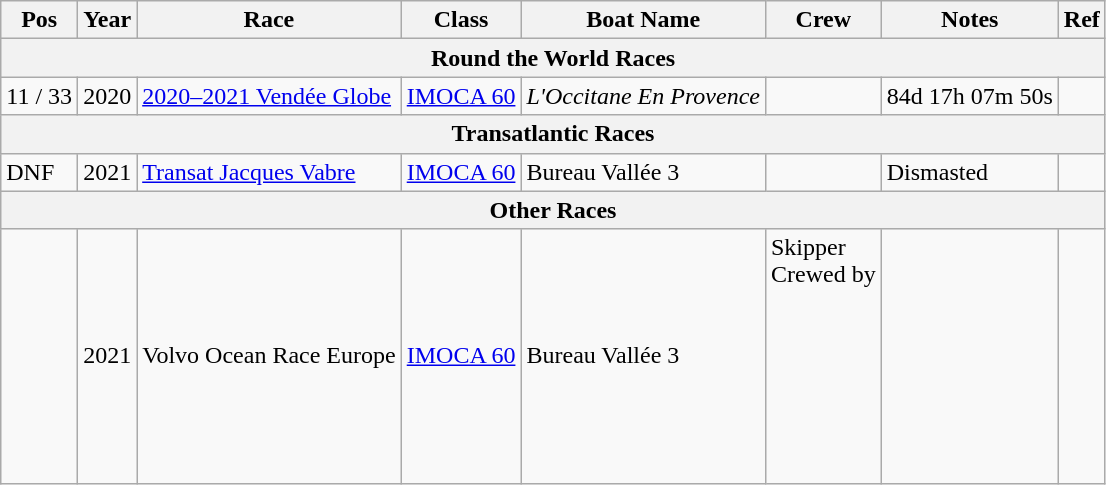<table class="wikitable sortable">
<tr>
<th>Pos</th>
<th>Year</th>
<th>Race</th>
<th>Class</th>
<th>Boat Name</th>
<th>Crew</th>
<th>Notes</th>
<th>Ref</th>
</tr>
<tr>
<th colspan = 8><strong>Round the World Races</strong></th>
</tr>
<tr>
<td>11 / 33</td>
<td>2020</td>
<td><a href='#'>2020–2021 Vendée Globe</a></td>
<td><a href='#'>IMOCA 60</a></td>
<td><em>L'Occitane En Provence</em></td>
<td></td>
<td>84d 17h 07m 50s</td>
<td></td>
</tr>
<tr>
<th colspan = 8><strong>Transatlantic Races</strong></th>
</tr>
<tr>
<td>DNF</td>
<td>2021</td>
<td><a href='#'>Transat Jacques Vabre</a></td>
<td><a href='#'>IMOCA 60</a></td>
<td>Bureau Vallée 3</td>
<td> <br></td>
<td>Dismasted</td>
<td></td>
</tr>
<tr>
<th colspan = 8><strong>Other Races</strong></th>
</tr>
<tr>
<td></td>
<td>2021</td>
<td>Volvo Ocean Race Europe</td>
<td><a href='#'>IMOCA 60</a></td>
<td>Bureau Vallée 3</td>
<td>Skipper  <br>Crewed by  <br>  <br>  <br>  <br>  <br>  <br>  <br>  <br> </td>
<td></td>
<td></td>
</tr>
</table>
